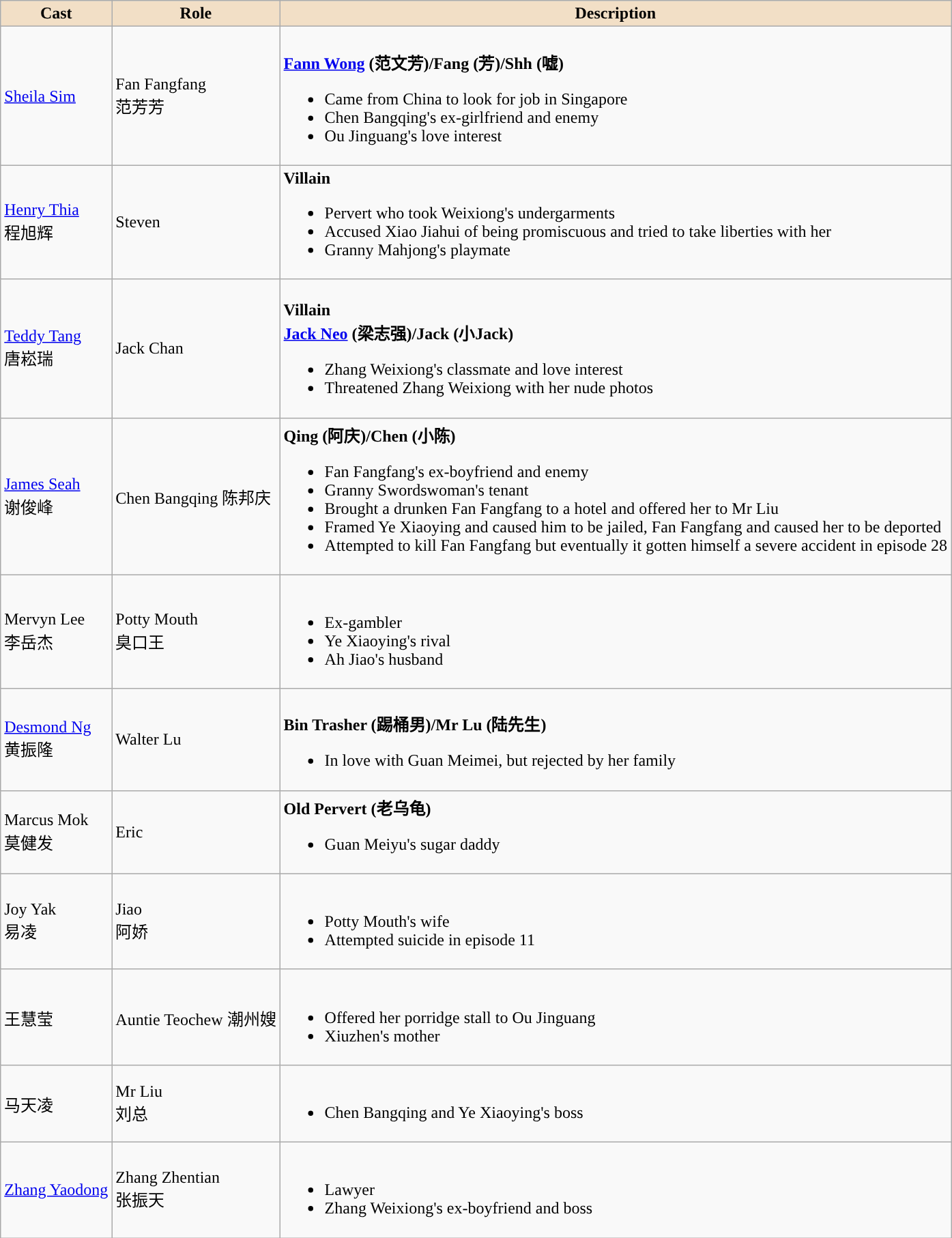<table class="wikitable">
<tr>
<th style="background:#f2dfc6;">Cast</th>
<th style="background:#f2dfc6;">Role</th>
<th style="background:#f2dfc6;">Description</th>
</tr>
<tr>
<td><a href='#'>Sheila Sim</a></td>
<td>Fan Fangfang <br> 范芳芳</td>
<td><br><strong> <a href='#'>Fann Wong</a> (范文芳)/Fang (芳)/Shh (嘘) </strong><ul><li>Came from China to look for job in Singapore</li><li>Chen Bangqing's ex-girlfriend and enemy</li><li>Ou Jinguang's love interest</li></ul></td>
</tr>
<tr>
<td><a href='#'>Henry Thia</a> <br> 程旭辉</td>
<td>Steven</td>
<td><strong>Villain</strong><br><ul><li>Pervert who took Weixiong's undergarments</li><li>Accused Xiao Jiahui of being promiscuous and tried to take liberties with her</li><li>Granny Mahjong's playmate</li></ul></td>
</tr>
<tr>
<td><a href='#'>Teddy Tang</a> <br> 唐崧瑞</td>
<td>Jack Chan</td>
<td><br><strong> Villain</strong><br><strong><a href='#'>Jack Neo</a> (梁志强)/Jack (小Jack) </strong><ul><li>Zhang Weixiong's classmate and  love interest</li><li>Threatened Zhang Weixiong with her nude photos</li></ul></td>
</tr>
<tr>
<td><a href='#'>James Seah</a> <br> 谢俊峰</td>
<td>Chen Bangqing 陈邦庆</td>
<td><strong>Qing (阿庆)/Chen (小陈)</strong><br><ul><li>Fan Fangfang's ex-boyfriend and enemy</li><li>Granny Swordswoman's tenant</li><li>Brought a drunken Fan Fangfang to a hotel and offered her to Mr Liu</li><li>Framed Ye Xiaoying and caused him to be jailed, Fan Fangfang and caused her to be deported</li><li>Attempted to kill Fan Fangfang but eventually it gotten himself a severe accident in episode 28</li></ul></td>
</tr>
<tr>
<td>Mervyn Lee <br> 李岳杰</td>
<td>Potty Mouth <br>臭口王</td>
<td><br><ul><li>Ex-gambler</li><li>Ye Xiaoying's rival</li><li>Ah Jiao's husband</li></ul></td>
</tr>
<tr>
<td><a href='#'>Desmond Ng</a> <br> 黄振隆</td>
<td>Walter Lu <br></td>
<td><br><strong> Bin Trasher (踢桶男)/Mr Lu (陆先生)</strong><ul><li>In love with Guan Meimei, but rejected by her family</li></ul></td>
</tr>
<tr>
<td>Marcus Mok <br> 莫健发</td>
<td>Eric</td>
<td><strong> Old Pervert (老乌龟) </strong><br><ul><li>Guan Meiyu's sugar daddy</li></ul></td>
</tr>
<tr>
<td>Joy Yak <br> 易凌</td>
<td>Jiao <br> 阿娇</td>
<td><br><ul><li>Potty Mouth's wife</li><li>Attempted suicide in episode 11</li></ul></td>
</tr>
<tr>
<td>王慧莹</td>
<td>Auntie Teochew 潮州嫂</td>
<td><br><ul><li>Offered her porridge stall to Ou Jinguang</li><li>Xiuzhen's mother</li></ul></td>
</tr>
<tr>
<td>马天凌</td>
<td>Mr Liu <br> 刘总</td>
<td><br><ul><li>Chen Bangqing and Ye Xiaoying's boss</li></ul></td>
</tr>
<tr>
<td><a href='#'>Zhang Yaodong</a></td>
<td>Zhang Zhentian <br> 张振天</td>
<td><br><ul><li>Lawyer</li><li>Zhang Weixiong's ex-boyfriend and boss</li></ul></td>
</tr>
</table>
